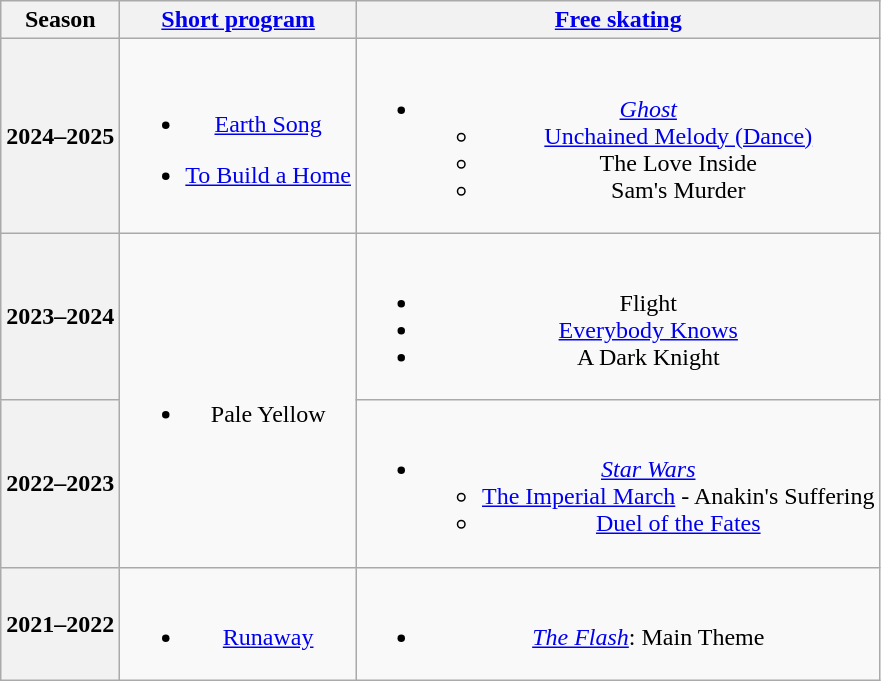<table class=wikitable style=text-align:center>
<tr>
<th>Season</th>
<th><a href='#'>Short program</a></th>
<th><a href='#'>Free skating</a></th>
</tr>
<tr>
<th>2024–2025 <br> </th>
<td><br><ul><li><a href='#'>Earth Song</a> <br></li></ul><ul><li><a href='#'>To Build a Home</a> <br></li></ul></td>
<td><br><ul><li><em><a href='#'>Ghost</a></em><ul><li><a href='#'>Unchained Melody (Dance)</a> <br></li><li>The Love Inside</li><li>Sam's Murder <br></li></ul></li></ul></td>
</tr>
<tr>
<th>2023–2024 <br> </th>
<td rowspan=2><br><ul><li>Pale Yellow <br></li></ul></td>
<td><br><ul><li>Flight <br></li><li><a href='#'>Everybody Knows</a> <br> </li><li>A Dark Knight <br></li></ul></td>
</tr>
<tr>
<th>2022–2023 <br> </th>
<td><br><ul><li><em><a href='#'>Star Wars</a></em> <br><ul><li><a href='#'>The Imperial March</a> - Anakin's Suffering</li><li><a href='#'>Duel of the Fates</a> <br></li></ul></li></ul></td>
</tr>
<tr>
<th>2021–2022 <br> </th>
<td><br><ul><li><a href='#'>Runaway</a> <br></li></ul></td>
<td><br><ul><li><em><a href='#'>The Flash</a></em>: Main Theme <br></li></ul></td>
</tr>
</table>
